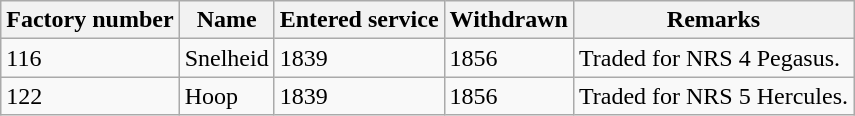<table class="wikitable" style="float">
<tr>
<th>Factory number</th>
<th>Name</th>
<th>Entered service</th>
<th>Withdrawn</th>
<th>Remarks</th>
</tr>
<tr>
<td>116</td>
<td>Snelheid</td>
<td>1839</td>
<td>1856</td>
<td>Traded for NRS 4 Pegasus.</td>
</tr>
<tr>
<td>122</td>
<td>Hoop</td>
<td>1839</td>
<td>1856</td>
<td>Traded for NRS 5 Hercules.</td>
</tr>
</table>
